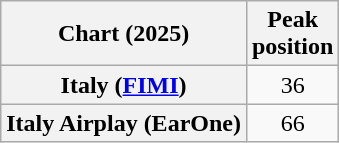<table class="wikitable sortable plainrowheaders" style="text-align:center">
<tr>
<th scope="col">Chart (2025)</th>
<th scope="col">Peak<br>position</th>
</tr>
<tr>
<th scope="row">Italy (<a href='#'>FIMI</a>)</th>
<td>36</td>
</tr>
<tr>
<th scope="row">Italy Airplay (EarOne)</th>
<td>66</td>
</tr>
</table>
